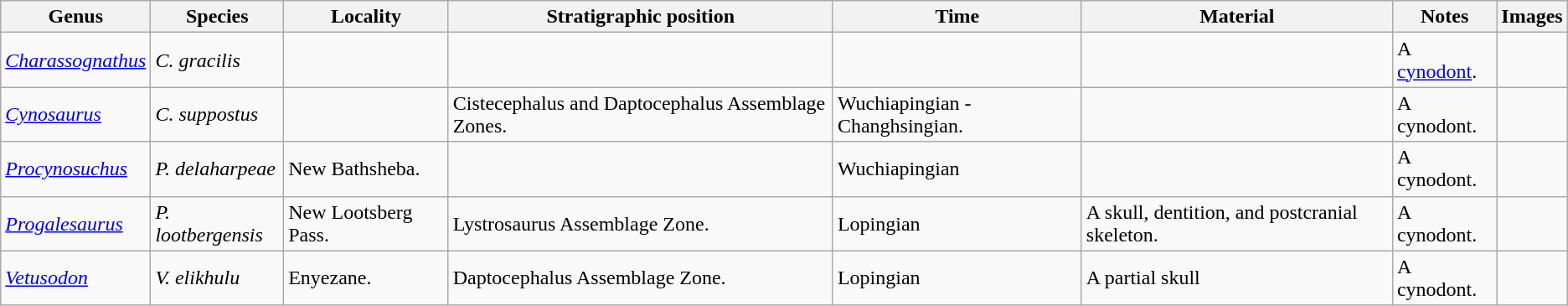<table class="wikitable">
<tr>
<th>Genus</th>
<th>Species</th>
<th>Locality</th>
<th>Stratigraphic position</th>
<th>Time</th>
<th>Material</th>
<th>Notes</th>
<th>Images</th>
</tr>
<tr>
<td><em><a href='#'>Charassognathus</a></em></td>
<td><em>C. gracilis</em></td>
<td></td>
<td></td>
<td></td>
<td></td>
<td>A <a href='#'>cynodont</a>.</td>
<td></td>
</tr>
<tr>
<td><em><a href='#'>Cynosaurus</a></em></td>
<td><em>C. suppostus</em></td>
<td></td>
<td>Cistecephalus and Daptocephalus Assemblage Zones.</td>
<td>Wuchiapingian - Changhsingian.</td>
<td></td>
<td>A cynodont.</td>
<td></td>
</tr>
<tr>
<td><em><a href='#'>Procynosuchus</a></em></td>
<td><em>P. delaharpeae</em></td>
<td>New Bathsheba.</td>
<td></td>
<td>Wuchiapingian</td>
<td></td>
<td>A cynodont.</td>
<td></td>
</tr>
<tr>
<td><em><a href='#'>Progalesaurus</a></em></td>
<td><em>P. lootbergensis</em></td>
<td>New Lootsberg Pass.</td>
<td>Lystrosaurus Assemblage Zone.</td>
<td>Lopingian</td>
<td>A skull, dentition, and postcranial skeleton.</td>
<td>A cynodont.</td>
<td></td>
</tr>
<tr>
<td><em><a href='#'>Vetusodon</a></em> </td>
<td><em>V. elikhulu</em></td>
<td>Enyezane.</td>
<td>Daptocephalus Assemblage Zone.</td>
<td>Lopingian</td>
<td>A partial skull</td>
<td>A cynodont.</td>
<td></td>
</tr>
</table>
